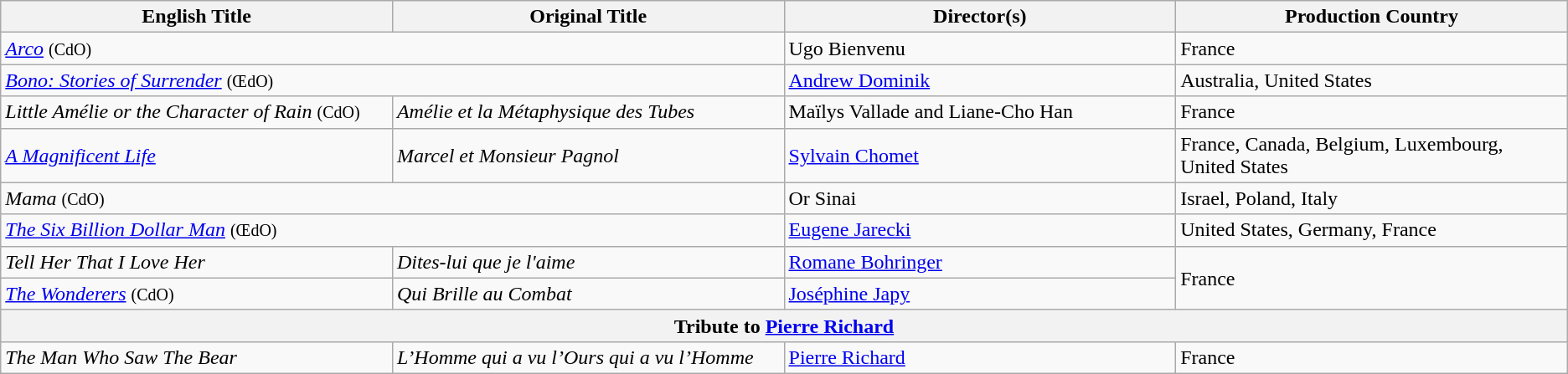<table class="wikitable">
<tr>
<th scope="col" style="width:25%;">English Title</th>
<th scope="col" style="width:25%;">Original Title</th>
<th scope="col" style="width:25%;">Director(s)</th>
<th scope="col" style="width:25%;">Production Country</th>
</tr>
<tr>
<td colspan="2"><em><a href='#'>Arco</a></em> <small>(CdO)</small></td>
<td>Ugo Bienvenu</td>
<td>France</td>
</tr>
<tr>
<td colspan="2"><em><a href='#'>Bono: Stories of Surrender</a></em> <small>(ŒdO)</small></td>
<td><a href='#'>Andrew Dominik</a></td>
<td>Australia, United States</td>
</tr>
<tr>
<td><em>Little Amélie or the Character of Rain</em> <small>(CdO)</small></td>
<td><em>Amélie et la Métaphysique des Tubes</em></td>
<td>Maïlys Vallade and Liane-Cho Han</td>
<td>France</td>
</tr>
<tr>
<td><em><a href='#'>A Magnificent Life</a></em></td>
<td><em>Marcel et Monsieur Pagnol</em></td>
<td><a href='#'>Sylvain Chomet</a></td>
<td>France, Canada, Belgium, Luxembourg, United States</td>
</tr>
<tr>
<td colspan="2"><em>Mama</em> <small>(CdO)</small></td>
<td>Or Sinai</td>
<td>Israel, Poland, Italy</td>
</tr>
<tr>
<td colspan="2"><em><a href='#'>The Six Billion Dollar Man</a></em> <small>(ŒdO)</small></td>
<td><a href='#'>Eugene Jarecki</a></td>
<td>United States, Germany, France</td>
</tr>
<tr>
<td><em>Tell Her That I Love Her</em></td>
<td><em>Dites-lui que je l'aime</em></td>
<td><a href='#'>Romane Bohringer</a></td>
<td rowspan="2">France</td>
</tr>
<tr>
<td><em><a href='#'>The Wonderers</a></em> <small>(CdO)</small></td>
<td><em>Qui Brille au Combat</em></td>
<td><a href='#'>Joséphine Japy</a></td>
</tr>
<tr>
<th colspan="4">Tribute to <a href='#'>Pierre Richard</a></th>
</tr>
<tr>
<td><em>The Man Who Saw The Bear</em></td>
<td><em>L’Homme qui a vu l’Ours qui a vu l’Homme</em></td>
<td><a href='#'>Pierre Richard</a></td>
<td>France</td>
</tr>
</table>
